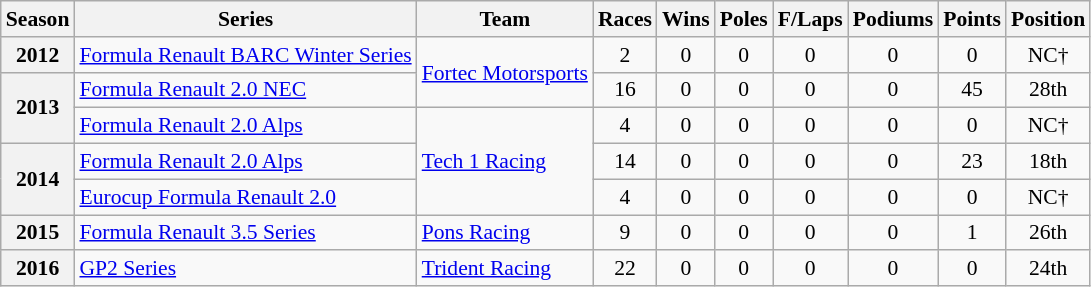<table class="wikitable" style="font-size: 90%; text-align:center">
<tr>
<th>Season</th>
<th>Series</th>
<th>Team</th>
<th>Races</th>
<th>Wins</th>
<th>Poles</th>
<th>F/Laps</th>
<th>Podiums</th>
<th>Points</th>
<th>Position</th>
</tr>
<tr>
<th>2012</th>
<td align=left><a href='#'>Formula Renault BARC Winter Series</a></td>
<td align=left rowspan=2><a href='#'>Fortec Motorsports</a></td>
<td>2</td>
<td>0</td>
<td>0</td>
<td>0</td>
<td>0</td>
<td>0</td>
<td>NC†</td>
</tr>
<tr>
<th rowspan=2>2013</th>
<td align=left><a href='#'>Formula Renault 2.0 NEC</a></td>
<td>16</td>
<td>0</td>
<td>0</td>
<td>0</td>
<td>0</td>
<td>45</td>
<td>28th</td>
</tr>
<tr>
<td align=left><a href='#'>Formula Renault 2.0 Alps</a></td>
<td align=left rowspan=3><a href='#'>Tech 1 Racing</a></td>
<td>4</td>
<td>0</td>
<td>0</td>
<td>0</td>
<td>0</td>
<td>0</td>
<td>NC†</td>
</tr>
<tr>
<th rowspan=2>2014</th>
<td align=left><a href='#'>Formula Renault 2.0 Alps</a></td>
<td>14</td>
<td>0</td>
<td>0</td>
<td>0</td>
<td>0</td>
<td>23</td>
<td>18th</td>
</tr>
<tr>
<td align=left><a href='#'>Eurocup Formula Renault 2.0</a></td>
<td>4</td>
<td>0</td>
<td>0</td>
<td>0</td>
<td>0</td>
<td>0</td>
<td>NC†</td>
</tr>
<tr>
<th>2015</th>
<td align=left><a href='#'>Formula Renault 3.5 Series</a></td>
<td align=left><a href='#'>Pons Racing</a></td>
<td>9</td>
<td>0</td>
<td>0</td>
<td>0</td>
<td>0</td>
<td>1</td>
<td>26th</td>
</tr>
<tr>
<th>2016</th>
<td align=left><a href='#'>GP2 Series</a></td>
<td align=left><a href='#'>Trident Racing</a></td>
<td>22</td>
<td>0</td>
<td>0</td>
<td>0</td>
<td>0</td>
<td>0</td>
<td>24th</td>
</tr>
</table>
